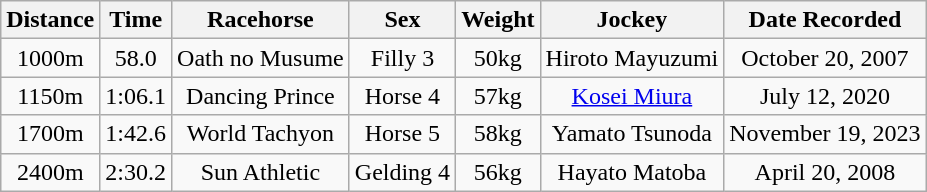<table class="wikitable" style="text-align: center;">
<tr>
<th>Distance</th>
<th>Time</th>
<th>Racehorse</th>
<th>Sex</th>
<th>Weight</th>
<th>Jockey</th>
<th>Date Recorded</th>
</tr>
<tr>
<td>1000m</td>
<td>58.0</td>
<td>Oath no Musume</td>
<td>Filly 3</td>
<td>50kg</td>
<td>Hiroto Mayuzumi</td>
<td>October 20, 2007</td>
</tr>
<tr>
<td>1150m</td>
<td>1:06.1</td>
<td>Dancing Prince</td>
<td>Horse 4</td>
<td>57kg</td>
<td><a href='#'>Kosei Miura</a></td>
<td>July 12, 2020</td>
</tr>
<tr>
<td>1700m</td>
<td>1:42.6</td>
<td>World Tachyon</td>
<td>Horse 5</td>
<td>58kg</td>
<td>Yamato Tsunoda</td>
<td>November 19, 2023</td>
</tr>
<tr>
<td>2400m</td>
<td>2:30.2</td>
<td>Sun Athletic</td>
<td>Gelding 4</td>
<td>56kg</td>
<td>Hayato Matoba</td>
<td>April 20, 2008</td>
</tr>
</table>
